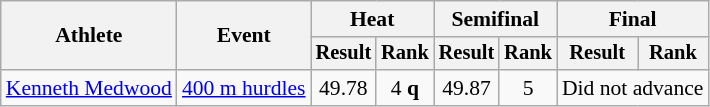<table class="wikitable" style="font-size:90%">
<tr>
<th rowspan="2">Athlete</th>
<th rowspan="2">Event</th>
<th colspan="2">Heat</th>
<th colspan="2">Semifinal</th>
<th colspan="2">Final</th>
</tr>
<tr style="font-size:95%">
<th>Result</th>
<th>Rank</th>
<th>Result</th>
<th>Rank</th>
<th>Result</th>
<th>Rank</th>
</tr>
<tr align="center">
<td align="left"><a href='#'>Kenneth Medwood</a></td>
<td align="left"><a href='#'>400 m hurdles</a></td>
<td>49.78</td>
<td>4 <strong>q</strong></td>
<td>49.87</td>
<td>5</td>
<td colspan="2">Did not advance</td>
</tr>
</table>
